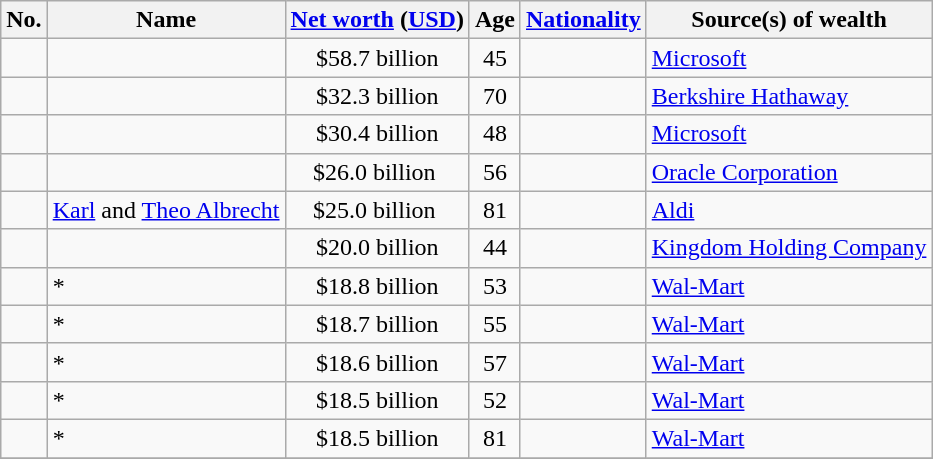<table class="wikitable sortable">
<tr>
<th>No.</th>
<th>Name</th>
<th><a href='#'>Net worth</a> (<a href='#'>USD</a>)</th>
<th>Age</th>
<th><a href='#'>Nationality</a></th>
<th>Source(s) of wealth</th>
</tr>
<tr>
<td style="text-align:center;"> </td>
<td></td>
<td style="text-align:center;">$58.7 billion </td>
<td style="text-align:center;">45</td>
<td></td>
<td><a href='#'>Microsoft</a></td>
</tr>
<tr>
<td style="text-align:center;"> </td>
<td></td>
<td style="text-align:center;">$32.3 billion </td>
<td style="text-align:center;">70</td>
<td></td>
<td><a href='#'>Berkshire Hathaway</a></td>
</tr>
<tr>
<td style="text-align:center;"> </td>
<td></td>
<td style="text-align:center;">$30.4 billion </td>
<td style="text-align:center;">48</td>
<td></td>
<td><a href='#'>Microsoft</a></td>
</tr>
<tr>
<td style="text-align:center;"> </td>
<td></td>
<td style="text-align:center;">$26.0 billion </td>
<td style="text-align:center;">56</td>
<td></td>
<td><a href='#'>Oracle Corporation</a></td>
</tr>
<tr>
<td style="text-align:center;"> </td>
<td><a href='#'>Karl</a> and <a href='#'>Theo Albrecht</a></td>
<td style="text-align:center;">$25.0 billion </td>
<td style="text-align:center;">81</td>
<td></td>
<td><a href='#'>Aldi</a></td>
</tr>
<tr>
<td style="text-align:center;"> </td>
<td></td>
<td style="text-align:center;">$20.0 billion </td>
<td style="text-align:center;">44</td>
<td></td>
<td><a href='#'>Kingdom Holding Company</a></td>
</tr>
<tr>
<td style="text-align:center;"> </td>
<td>*</td>
<td style="text-align:center;">$18.8 billion </td>
<td style="text-align:center;">53</td>
<td></td>
<td><a href='#'>Wal-Mart</a></td>
</tr>
<tr>
<td style="text-align:center;"> </td>
<td>*</td>
<td style="text-align:center;">$18.7 billion </td>
<td style="text-align:center;">55</td>
<td></td>
<td><a href='#'>Wal-Mart</a></td>
</tr>
<tr>
<td style="text-align:center;"> </td>
<td>*</td>
<td style="text-align:center;">$18.6 billion </td>
<td style="text-align:center;">57</td>
<td></td>
<td><a href='#'>Wal-Mart</a></td>
</tr>
<tr>
<td style="text-align:center;"> </td>
<td>*</td>
<td style="text-align:center;">$18.5 billion </td>
<td style="text-align:center;">52</td>
<td></td>
<td><a href='#'>Wal-Mart</a></td>
</tr>
<tr>
<td style="text-align:center;"> </td>
<td>*</td>
<td style="text-align:center;">$18.5 billion </td>
<td style="text-align:center;">81</td>
<td></td>
<td><a href='#'>Wal-Mart</a></td>
</tr>
<tr>
</tr>
</table>
